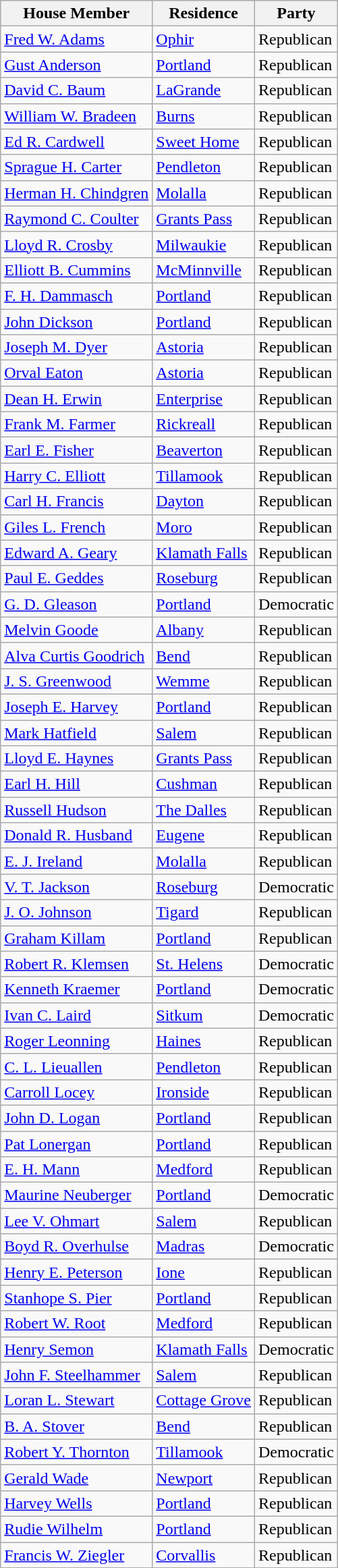<table class="wikitable">
<tr>
<th>House Member</th>
<th>Residence</th>
<th>Party</th>
</tr>
<tr>
<td><a href='#'>Fred W. Adams</a></td>
<td><a href='#'>Ophir</a></td>
<td>Republican</td>
</tr>
<tr>
<td><a href='#'>Gust Anderson</a></td>
<td><a href='#'>Portland</a></td>
<td>Republican</td>
</tr>
<tr>
<td><a href='#'>David C. Baum</a></td>
<td><a href='#'>LaGrande</a></td>
<td>Republican</td>
</tr>
<tr>
<td><a href='#'>William W. Bradeen</a></td>
<td><a href='#'>Burns</a></td>
<td>Republican</td>
</tr>
<tr>
<td><a href='#'>Ed R. Cardwell</a></td>
<td><a href='#'>Sweet Home</a></td>
<td>Republican</td>
</tr>
<tr>
<td><a href='#'>Sprague H. Carter</a></td>
<td><a href='#'>Pendleton</a></td>
<td>Republican</td>
</tr>
<tr>
<td><a href='#'>Herman H. Chindgren</a></td>
<td><a href='#'>Molalla</a></td>
<td>Republican</td>
</tr>
<tr>
<td><a href='#'>Raymond C. Coulter</a></td>
<td><a href='#'>Grants Pass</a></td>
<td>Republican</td>
</tr>
<tr>
<td><a href='#'>Lloyd R. Crosby</a></td>
<td><a href='#'>Milwaukie</a></td>
<td>Republican</td>
</tr>
<tr>
<td><a href='#'>Elliott B. Cummins</a></td>
<td><a href='#'>McMinnville</a></td>
<td>Republican</td>
</tr>
<tr>
<td><a href='#'>F. H. Dammasch</a></td>
<td><a href='#'>Portland</a></td>
<td>Republican</td>
</tr>
<tr>
<td><a href='#'>John Dickson</a></td>
<td><a href='#'>Portland</a></td>
<td>Republican</td>
</tr>
<tr>
<td><a href='#'>Joseph M. Dyer</a></td>
<td><a href='#'>Astoria</a></td>
<td>Republican</td>
</tr>
<tr>
<td><a href='#'>Orval Eaton</a></td>
<td><a href='#'>Astoria</a></td>
<td>Republican</td>
</tr>
<tr>
<td><a href='#'>Dean H. Erwin</a></td>
<td><a href='#'>Enterprise</a></td>
<td>Republican</td>
</tr>
<tr>
<td><a href='#'>Frank M. Farmer</a></td>
<td><a href='#'>Rickreall</a></td>
<td>Republican</td>
</tr>
<tr>
<td><a href='#'>Earl E. Fisher</a></td>
<td><a href='#'>Beaverton</a></td>
<td>Republican</td>
</tr>
<tr>
<td><a href='#'>Harry C. Elliott</a></td>
<td><a href='#'>Tillamook</a></td>
<td>Republican</td>
</tr>
<tr>
<td><a href='#'>Carl H. Francis</a></td>
<td><a href='#'>Dayton</a></td>
<td>Republican</td>
</tr>
<tr>
<td><a href='#'>Giles L. French</a></td>
<td><a href='#'>Moro</a></td>
<td>Republican</td>
</tr>
<tr>
<td><a href='#'>Edward A. Geary</a></td>
<td><a href='#'>Klamath Falls</a></td>
<td>Republican</td>
</tr>
<tr>
<td><a href='#'>Paul E. Geddes</a></td>
<td><a href='#'>Roseburg</a></td>
<td>Republican</td>
</tr>
<tr>
<td><a href='#'>G. D. Gleason</a></td>
<td><a href='#'>Portland</a></td>
<td>Democratic</td>
</tr>
<tr>
<td><a href='#'>Melvin Goode</a></td>
<td><a href='#'>Albany</a></td>
<td>Republican</td>
</tr>
<tr>
<td><a href='#'>Alva Curtis Goodrich</a></td>
<td><a href='#'>Bend</a></td>
<td>Republican</td>
</tr>
<tr>
<td><a href='#'>J. S. Greenwood</a></td>
<td><a href='#'>Wemme</a></td>
<td>Republican</td>
</tr>
<tr>
<td><a href='#'>Joseph E. Harvey</a></td>
<td><a href='#'>Portland</a></td>
<td>Republican</td>
</tr>
<tr>
<td><a href='#'>Mark Hatfield</a></td>
<td><a href='#'>Salem</a></td>
<td>Republican</td>
</tr>
<tr>
<td><a href='#'>Lloyd E. Haynes</a></td>
<td><a href='#'>Grants Pass</a></td>
<td>Republican</td>
</tr>
<tr>
<td><a href='#'>Earl H. Hill</a></td>
<td><a href='#'>Cushman</a></td>
<td>Republican</td>
</tr>
<tr>
<td><a href='#'>Russell Hudson</a></td>
<td><a href='#'>The Dalles</a></td>
<td>Republican</td>
</tr>
<tr>
<td><a href='#'>Donald R. Husband</a></td>
<td><a href='#'>Eugene</a></td>
<td>Republican</td>
</tr>
<tr>
<td><a href='#'>E. J. Ireland</a></td>
<td><a href='#'>Molalla</a></td>
<td>Republican</td>
</tr>
<tr>
<td><a href='#'>V. T. Jackson</a></td>
<td><a href='#'>Roseburg</a></td>
<td>Democratic</td>
</tr>
<tr>
<td><a href='#'>J. O. Johnson</a></td>
<td><a href='#'>Tigard</a></td>
<td>Republican</td>
</tr>
<tr>
<td><a href='#'>Graham Killam</a></td>
<td><a href='#'>Portland</a></td>
<td>Republican</td>
</tr>
<tr>
<td><a href='#'>Robert R. Klemsen</a></td>
<td><a href='#'>St. Helens</a></td>
<td>Democratic</td>
</tr>
<tr>
<td><a href='#'>Kenneth Kraemer</a></td>
<td><a href='#'>Portland</a></td>
<td>Democratic</td>
</tr>
<tr>
<td><a href='#'>Ivan C. Laird</a></td>
<td><a href='#'>Sitkum</a></td>
<td>Democratic</td>
</tr>
<tr>
<td><a href='#'>Roger Leonning</a></td>
<td><a href='#'>Haines</a></td>
<td>Republican</td>
</tr>
<tr>
<td><a href='#'>C. L. Lieuallen</a></td>
<td><a href='#'>Pendleton</a></td>
<td>Republican</td>
</tr>
<tr>
<td><a href='#'>Carroll Locey</a></td>
<td><a href='#'>Ironside</a></td>
<td>Republican</td>
</tr>
<tr>
<td><a href='#'>John D. Logan</a></td>
<td><a href='#'>Portland</a></td>
<td>Republican</td>
</tr>
<tr>
<td><a href='#'>Pat Lonergan</a></td>
<td><a href='#'>Portland</a></td>
<td>Republican</td>
</tr>
<tr>
<td><a href='#'>E. H. Mann</a></td>
<td><a href='#'>Medford</a></td>
<td>Republican</td>
</tr>
<tr>
<td><a href='#'>Maurine Neuberger</a></td>
<td><a href='#'>Portland</a></td>
<td>Democratic</td>
</tr>
<tr>
<td><a href='#'>Lee V. Ohmart</a></td>
<td><a href='#'>Salem</a></td>
<td>Republican</td>
</tr>
<tr>
<td><a href='#'>Boyd R. Overhulse</a></td>
<td><a href='#'>Madras</a></td>
<td>Democratic</td>
</tr>
<tr>
<td><a href='#'>Henry E. Peterson</a></td>
<td><a href='#'>Ione</a></td>
<td>Republican</td>
</tr>
<tr>
<td><a href='#'>Stanhope S. Pier</a></td>
<td><a href='#'>Portland</a></td>
<td>Republican</td>
</tr>
<tr>
<td><a href='#'>Robert W. Root</a></td>
<td><a href='#'>Medford</a></td>
<td>Republican</td>
</tr>
<tr>
<td><a href='#'>Henry Semon</a></td>
<td><a href='#'>Klamath Falls</a></td>
<td>Democratic</td>
</tr>
<tr>
<td><a href='#'>John F. Steelhammer</a></td>
<td><a href='#'>Salem</a></td>
<td>Republican</td>
</tr>
<tr>
<td><a href='#'>Loran L. Stewart</a></td>
<td><a href='#'>Cottage Grove</a></td>
<td>Republican</td>
</tr>
<tr>
<td><a href='#'>B. A. Stover</a></td>
<td><a href='#'>Bend</a></td>
<td>Republican</td>
</tr>
<tr>
<td><a href='#'>Robert Y. Thornton</a></td>
<td><a href='#'>Tillamook</a></td>
<td>Democratic</td>
</tr>
<tr>
<td><a href='#'>Gerald Wade</a></td>
<td><a href='#'>Newport</a></td>
<td>Republican</td>
</tr>
<tr>
<td><a href='#'>Harvey Wells</a></td>
<td><a href='#'>Portland</a></td>
<td>Republican</td>
</tr>
<tr>
<td><a href='#'>Rudie Wilhelm</a></td>
<td><a href='#'>Portland</a></td>
<td>Republican</td>
</tr>
<tr>
<td><a href='#'>Francis W. Ziegler</a></td>
<td><a href='#'>Corvallis</a></td>
<td>Republican</td>
</tr>
</table>
